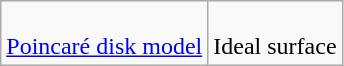<table class=wikitable>
<tr>
<td><br><a href='#'>Poincaré disk model</a></td>
<td><br>Ideal surface</td>
</tr>
</table>
